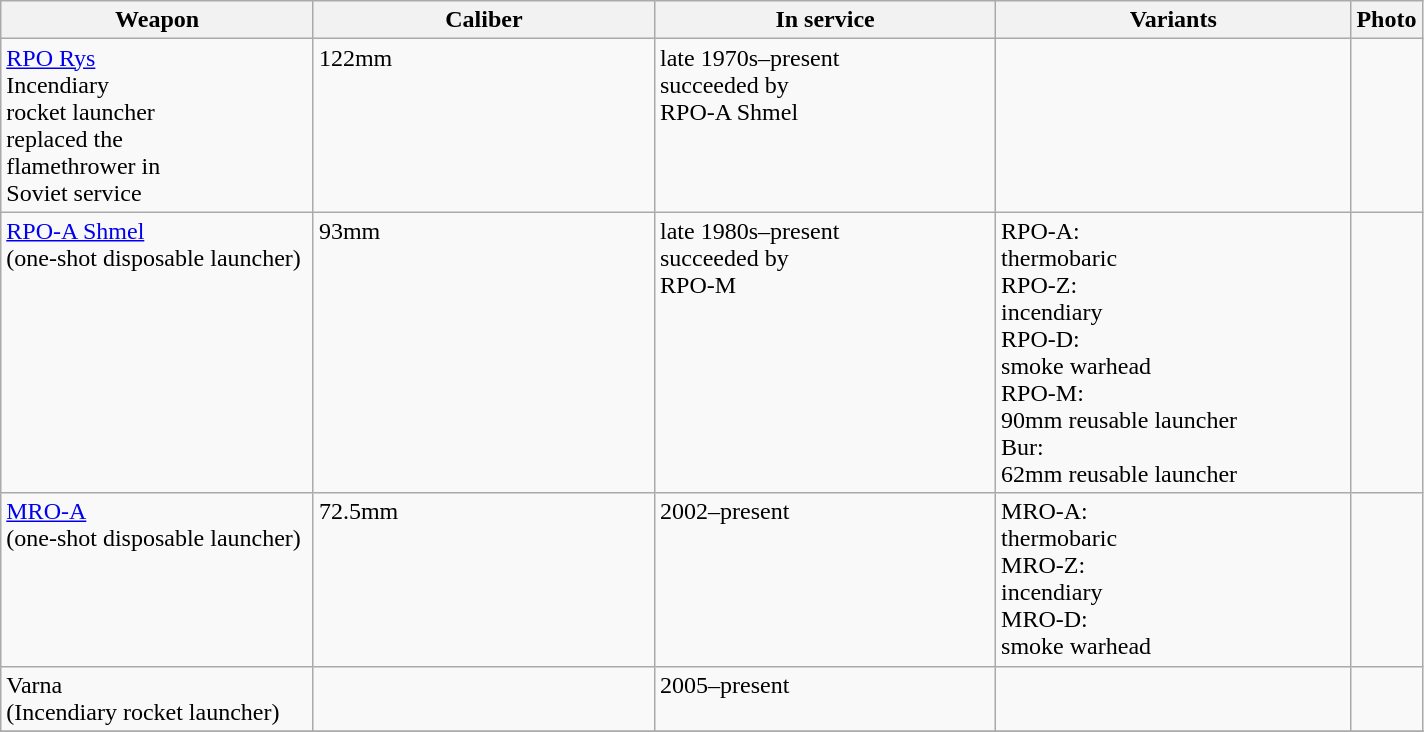<table class="wikitable">
<tr>
<th style="width:22%;", align=left>Weapon</th>
<th style="width:24%;", align=left>Caliber</th>
<th style="width:24%;", align=left>In service</th>
<th style="width:25%;", align=left>Variants</th>
<th style="width:29%;">Photo</th>
</tr>
<tr>
<td align=left, valign=top><a href='#'>RPO Rys</a><br>Incendiary<br>rocket launcher<br>replaced the<br>flamethrower in<br>Soviet service</td>
<td align=left, valign=top>122mm</td>
<td align=left, valign=top>late 1970s–present<br>succeeded by<br>RPO-A Shmel</td>
<td align=left, valign=top></td>
<td align=center></td>
</tr>
<tr>
<td align=left, valign=top><a href='#'>RPO-A Shmel</a><br>(one-shot disposable launcher)</td>
<td align=left, valign=top>93mm</td>
<td align=left, valign=top>late 1980s–present<br>succeeded by<br>RPO-M</td>
<td align=left, valign=top>RPO-A:<br>thermobaric<br>RPO-Z:<br>incendiary<br>RPO-D:<br>smoke warhead<br>RPO-M:<br>90mm reusable launcher<br>Bur:<br>62mm reusable launcher</td>
<td align=center></td>
</tr>
<tr>
<td align=left, valign=top><a href='#'>MRO-A</a><br>(one-shot disposable launcher)</td>
<td align=left, valign=top>72.5mm</td>
<td align=left, valign=top>2002–present</td>
<td align=left, valign=top>MRO-A:<br>thermobaric<br>MRO-Z:<br>incendiary<br>MRO-D:<br>smoke warhead</td>
<td align=center></td>
</tr>
<tr>
<td align=left, valign=top>Varna<br>(Incendiary rocket launcher)</td>
<td align=left, valign=top></td>
<td align=left, valign=top>2005–present</td>
<td align=left, valign=top></td>
<td align=center></td>
</tr>
<tr>
</tr>
</table>
